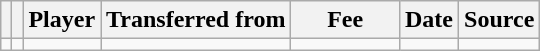<table class="wikitable plainrowheaders sortable">
<tr>
<th></th>
<th></th>
<th scope=col>Player</th>
<th>Transferred from</th>
<th !scope=col; style="width: 65px;">Fee</th>
<th scope=col>Date</th>
<th scope=col>Source</th>
</tr>
<tr>
<td align=center></td>
<td align=center></td>
<td></td>
<td></td>
<td></td>
<td></td>
<td></td>
</tr>
</table>
